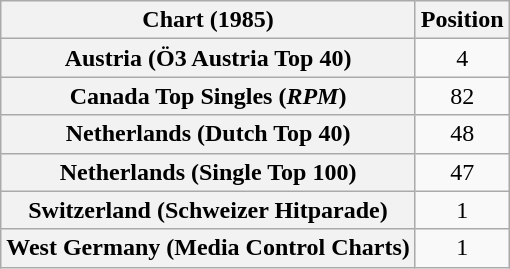<table class="wikitable sortable plainrowheaders" style="text-align:center">
<tr>
<th>Chart (1985)</th>
<th>Position</th>
</tr>
<tr>
<th scope="row">Austria (Ö3 Austria Top 40)</th>
<td>4</td>
</tr>
<tr>
<th scope="row">Canada Top Singles (<em>RPM</em>)</th>
<td>82</td>
</tr>
<tr>
<th scope="row">Netherlands (Dutch Top 40)</th>
<td>48</td>
</tr>
<tr>
<th scope="row">Netherlands (Single Top 100)</th>
<td>47</td>
</tr>
<tr>
<th scope="row">Switzerland (Schweizer Hitparade)</th>
<td>1</td>
</tr>
<tr>
<th scope="row">West Germany (Media Control Charts)</th>
<td>1</td>
</tr>
</table>
